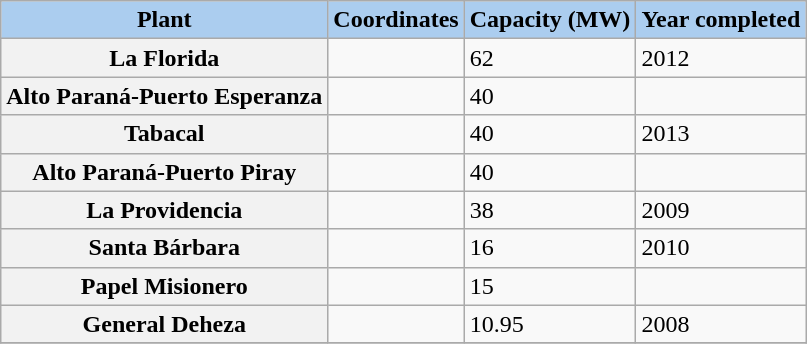<table class="wikitable sortable">
<tr>
<th style="background-color:#ABCDEF;">Plant</th>
<th style="background-color:#ABCDEF;">Coordinates</th>
<th style="background-color:#ABCDEF;">Capacity (MW)</th>
<th style="background-color:#ABCDEF;">Year completed</th>
</tr>
<tr>
<th>La Florida</th>
<td></td>
<td>62</td>
<td>2012</td>
</tr>
<tr>
<th>Alto Paraná-Puerto Esperanza</th>
<td></td>
<td>40</td>
<td></td>
</tr>
<tr>
<th>Tabacal</th>
<td></td>
<td>40</td>
<td>2013</td>
</tr>
<tr>
<th>Alto Paraná-Puerto Piray</th>
<td></td>
<td>40</td>
<td></td>
</tr>
<tr>
<th>La Providencia</th>
<td></td>
<td>38</td>
<td>2009</td>
</tr>
<tr>
<th>Santa Bárbara</th>
<td></td>
<td>16</td>
<td>2010</td>
</tr>
<tr>
<th>Papel Misionero</th>
<td></td>
<td>15</td>
<td></td>
</tr>
<tr>
<th>General Deheza</th>
<td></td>
<td>10.95</td>
<td>2008</td>
</tr>
<tr>
</tr>
</table>
